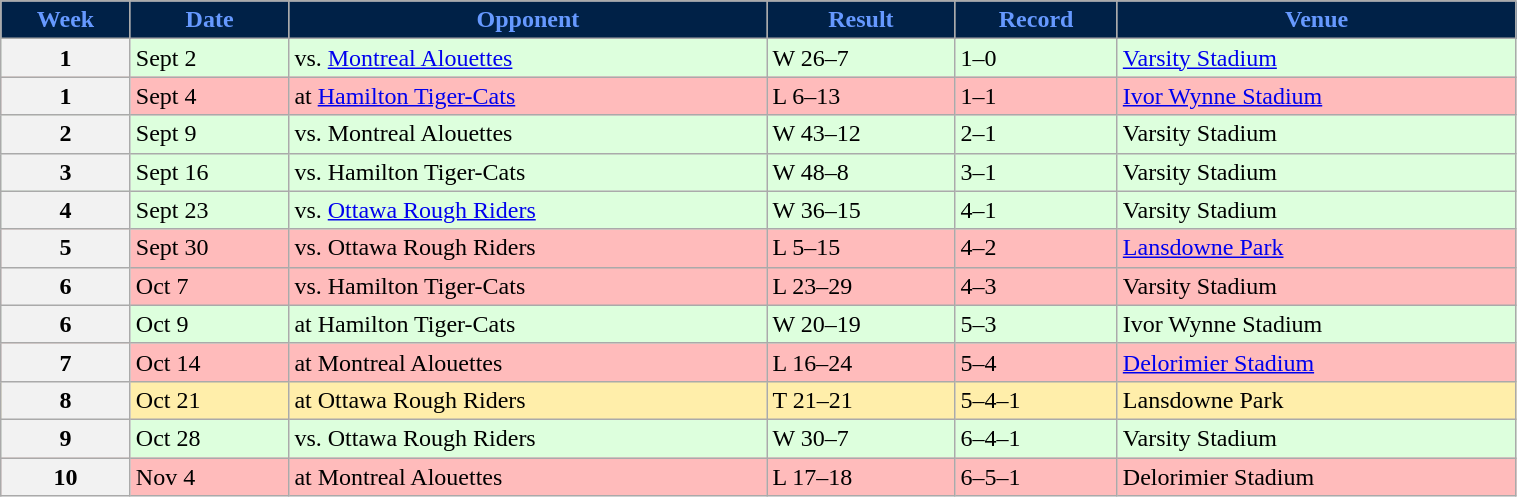<table class="wikitable" width="80%">
<tr align="center"  style="background:#002147;color:#6699FF;">
<td><strong>Week</strong></td>
<td><strong>Date</strong></td>
<td><strong>Opponent</strong></td>
<td><strong>Result</strong></td>
<td><strong>Record</strong></td>
<td><strong>Venue</strong></td>
</tr>
<tr style="background:#ddffdd">
<th>1</th>
<td>Sept 2</td>
<td>vs. <a href='#'>Montreal Alouettes</a></td>
<td>W 26–7</td>
<td>1–0</td>
<td><a href='#'>Varsity Stadium</a></td>
</tr>
<tr style="background:#ffbbbb">
<th>1</th>
<td>Sept 4</td>
<td>at <a href='#'>Hamilton Tiger-Cats</a></td>
<td>L 6–13</td>
<td>1–1</td>
<td><a href='#'>Ivor Wynne Stadium</a></td>
</tr>
<tr style="background:#ddffdd">
<th>2</th>
<td>Sept 9</td>
<td>vs. Montreal Alouettes</td>
<td>W 43–12</td>
<td>2–1</td>
<td>Varsity Stadium</td>
</tr>
<tr style="background:#ddffdd">
<th>3</th>
<td>Sept 16</td>
<td>vs. Hamilton Tiger-Cats</td>
<td>W 48–8</td>
<td>3–1</td>
<td>Varsity Stadium</td>
</tr>
<tr style="background:#ddffdd">
<th>4</th>
<td>Sept 23</td>
<td>vs. <a href='#'>Ottawa Rough Riders</a></td>
<td>W 36–15</td>
<td>4–1</td>
<td>Varsity Stadium</td>
</tr>
<tr style="background:#ffbbbb">
<th>5</th>
<td>Sept 30</td>
<td>vs. Ottawa Rough Riders</td>
<td>L 5–15</td>
<td>4–2</td>
<td><a href='#'>Lansdowne Park</a></td>
</tr>
<tr style="background:#ffbbbb">
<th>6</th>
<td>Oct 7</td>
<td>vs. Hamilton Tiger-Cats</td>
<td>L 23–29</td>
<td>4–3</td>
<td>Varsity Stadium</td>
</tr>
<tr style="background:#ddffdd">
<th>6</th>
<td>Oct 9</td>
<td>at Hamilton Tiger-Cats</td>
<td>W 20–19</td>
<td>5–3</td>
<td>Ivor Wynne Stadium</td>
</tr>
<tr style="background:#ffbbbb">
<th>7</th>
<td>Oct 14</td>
<td>at Montreal Alouettes</td>
<td>L 16–24</td>
<td>5–4</td>
<td><a href='#'>Delorimier Stadium</a></td>
</tr>
<tr style="background:#ffeeaa">
<th>8</th>
<td>Oct 21</td>
<td>at Ottawa Rough Riders</td>
<td>T 21–21</td>
<td>5–4–1</td>
<td>Lansdowne Park</td>
</tr>
<tr style="background:#ddffdd">
<th>9</th>
<td>Oct 28</td>
<td>vs. Ottawa Rough Riders</td>
<td>W 30–7</td>
<td>6–4–1</td>
<td>Varsity Stadium</td>
</tr>
<tr style="background:#ffbbbb">
<th>10</th>
<td>Nov 4</td>
<td>at Montreal Alouettes</td>
<td>L 17–18</td>
<td>6–5–1</td>
<td>Delorimier Stadium</td>
</tr>
</table>
